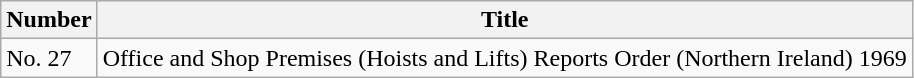<table class="wikitable collapsible">
<tr>
<th>Number</th>
<th>Title</th>
</tr>
<tr>
<td>No. 27</td>
<td>Office and Shop Premises (Hoists and Lifts) Reports Order (Northern Ireland) 1969</td>
</tr>
</table>
